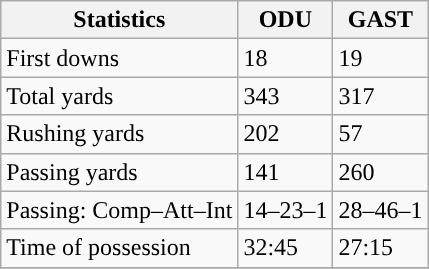<table class="wikitable" style="float: left;">
<tr>
<th>Statistics</th>
<th>ODU</th>
<th>GAST</th>
</tr>
<tr>
<td>First downs</td>
<td>18</td>
<td>19</td>
</tr>
<tr>
<td>Total yards</td>
<td>343</td>
<td>317</td>
</tr>
<tr>
<td>Rushing yards</td>
<td>202</td>
<td>57</td>
</tr>
<tr>
<td>Passing yards</td>
<td>141</td>
<td>260</td>
</tr>
<tr>
<td>Passing: Comp–Att–Int</td>
<td>14–23–1</td>
<td>28–46–1</td>
</tr>
<tr>
<td>Time of possession</td>
<td>32:45</td>
<td>27:15</td>
</tr>
<tr>
</tr>
</table>
